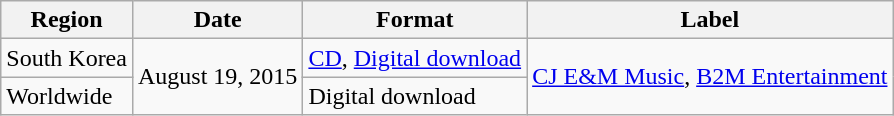<table class="wikitable">
<tr>
<th>Region</th>
<th>Date</th>
<th>Format</th>
<th>Label</th>
</tr>
<tr>
<td>South Korea</td>
<td rowspan="2">August 19, 2015</td>
<td><a href='#'>CD</a>, <a href='#'>Digital download</a></td>
<td rowspan="2"><a href='#'>CJ E&M Music</a>, <a href='#'>B2M Entertainment</a></td>
</tr>
<tr>
<td>Worldwide</td>
<td>Digital download</td>
</tr>
</table>
